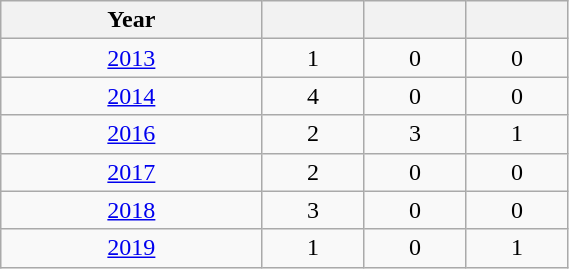<table class="wikitable" width=30% style="font-size:100%; text-align:center;">
<tr>
<th>Year</th>
<th></th>
<th></th>
<th></th>
</tr>
<tr>
<td><a href='#'>2013</a></td>
<td>1</td>
<td>0</td>
<td>0</td>
</tr>
<tr>
<td><a href='#'>2014</a></td>
<td>4</td>
<td>0</td>
<td>0</td>
</tr>
<tr>
<td><a href='#'>2016</a></td>
<td>2</td>
<td>3</td>
<td>1</td>
</tr>
<tr>
<td><a href='#'>2017</a></td>
<td>2</td>
<td>0</td>
<td>0</td>
</tr>
<tr>
<td><a href='#'>2018</a></td>
<td>3</td>
<td>0</td>
<td>0</td>
</tr>
<tr>
<td><a href='#'>2019</a></td>
<td>1</td>
<td>0</td>
<td>1</td>
</tr>
</table>
